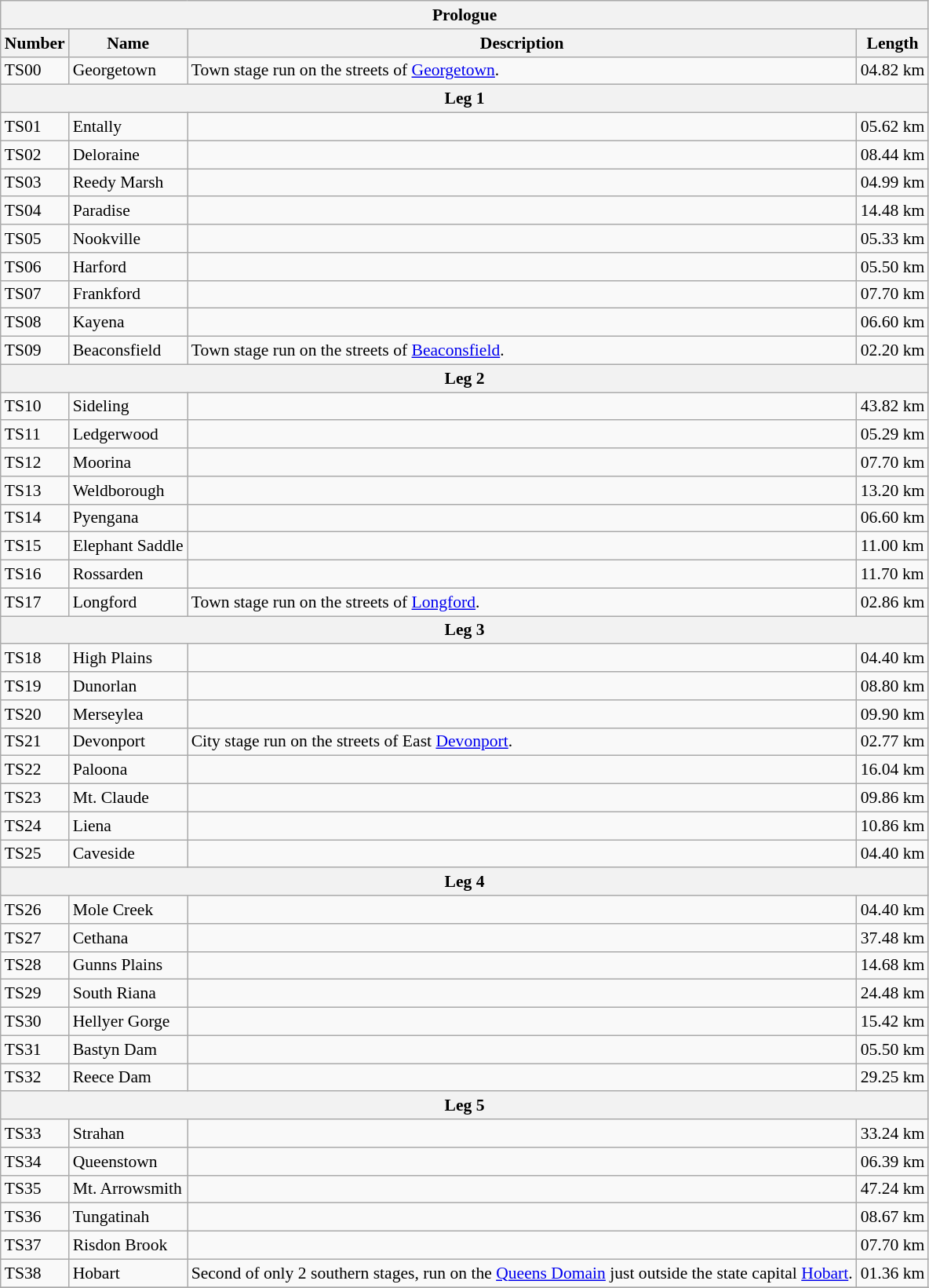<table class="wikitable" style="font-size: 90%;">
<tr>
<th colspan="4">Prologue</th>
</tr>
<tr>
<th>Number</th>
<th>Name</th>
<th>Description</th>
<th>Length</th>
</tr>
<tr>
<td>TS00</td>
<td>Georgetown</td>
<td>Town stage run on the streets of <a href='#'>Georgetown</a>.</td>
<td>04.82 km</td>
</tr>
<tr>
<th colspan="4">Leg 1</th>
</tr>
<tr>
<td>TS01</td>
<td>Entally</td>
<td></td>
<td>05.62 km</td>
</tr>
<tr>
<td>TS02</td>
<td>Deloraine</td>
<td></td>
<td>08.44 km</td>
</tr>
<tr>
<td>TS03</td>
<td>Reedy Marsh</td>
<td></td>
<td>04.99 km</td>
</tr>
<tr>
<td>TS04</td>
<td>Paradise</td>
<td></td>
<td>14.48 km</td>
</tr>
<tr>
<td>TS05</td>
<td>Nookville</td>
<td></td>
<td>05.33 km</td>
</tr>
<tr>
<td>TS06</td>
<td>Harford</td>
<td></td>
<td>05.50 km</td>
</tr>
<tr>
<td>TS07</td>
<td>Frankford</td>
<td></td>
<td>07.70 km</td>
</tr>
<tr>
<td>TS08</td>
<td>Kayena</td>
<td></td>
<td>06.60 km</td>
</tr>
<tr>
<td>TS09</td>
<td>Beaconsfield</td>
<td>Town stage run on the streets of <a href='#'>Beaconsfield</a>.</td>
<td>02.20 km</td>
</tr>
<tr>
<th colspan="4" style="text-align:center">Leg 2</th>
</tr>
<tr>
<td>TS10</td>
<td>Sideling</td>
<td></td>
<td>43.82 km</td>
</tr>
<tr>
<td>TS11</td>
<td>Ledgerwood</td>
<td></td>
<td>05.29 km</td>
</tr>
<tr>
<td>TS12</td>
<td>Moorina</td>
<td></td>
<td>07.70 km</td>
</tr>
<tr>
<td>TS13</td>
<td>Weldborough</td>
<td></td>
<td>13.20 km</td>
</tr>
<tr>
<td>TS14</td>
<td>Pyengana</td>
<td></td>
<td>06.60 km</td>
</tr>
<tr>
<td>TS15</td>
<td>Elephant Saddle</td>
<td></td>
<td>11.00 km</td>
</tr>
<tr>
<td>TS16</td>
<td>Rossarden</td>
<td></td>
<td>11.70 km</td>
</tr>
<tr>
<td>TS17</td>
<td>Longford</td>
<td>Town stage run on the streets of <a href='#'>Longford</a>.</td>
<td>02.86 km</td>
</tr>
<tr>
<th colspan="4" style="text-align:center">Leg 3</th>
</tr>
<tr>
<td>TS18</td>
<td>High Plains</td>
<td></td>
<td>04.40 km</td>
</tr>
<tr>
<td>TS19</td>
<td>Dunorlan</td>
<td></td>
<td>08.80 km</td>
</tr>
<tr>
<td>TS20</td>
<td>Merseylea</td>
<td></td>
<td>09.90 km</td>
</tr>
<tr>
<td>TS21</td>
<td>Devonport</td>
<td>City stage run on the streets of East <a href='#'>Devonport</a>.</td>
<td>02.77 km</td>
</tr>
<tr>
<td>TS22</td>
<td>Paloona</td>
<td></td>
<td>16.04 km</td>
</tr>
<tr>
<td>TS23</td>
<td>Mt. Claude</td>
<td></td>
<td>09.86 km</td>
</tr>
<tr>
<td>TS24</td>
<td>Liena</td>
<td></td>
<td>10.86 km</td>
</tr>
<tr>
<td>TS25</td>
<td>Caveside</td>
<td></td>
<td>04.40 km</td>
</tr>
<tr>
<th colspan="4" style="text-align:center">Leg 4</th>
</tr>
<tr>
<td>TS26</td>
<td>Mole Creek</td>
<td></td>
<td>04.40 km</td>
</tr>
<tr>
<td>TS27</td>
<td>Cethana</td>
<td></td>
<td>37.48 km</td>
</tr>
<tr>
<td>TS28</td>
<td>Gunns Plains</td>
<td></td>
<td>14.68 km</td>
</tr>
<tr>
<td>TS29</td>
<td>South Riana</td>
<td></td>
<td>24.48 km</td>
</tr>
<tr>
<td>TS30</td>
<td>Hellyer Gorge</td>
<td></td>
<td>15.42 km</td>
</tr>
<tr>
<td>TS31</td>
<td>Bastyn Dam</td>
<td></td>
<td>05.50 km</td>
</tr>
<tr>
<td>TS32</td>
<td>Reece Dam</td>
<td></td>
<td>29.25 km</td>
</tr>
<tr>
<th colspan="4">Leg 5</th>
</tr>
<tr>
<td>TS33</td>
<td>Strahan</td>
<td></td>
<td>33.24 km</td>
</tr>
<tr>
<td>TS34</td>
<td>Queenstown</td>
<td></td>
<td>06.39 km</td>
</tr>
<tr>
<td>TS35</td>
<td>Mt. Arrowsmith</td>
<td></td>
<td>47.24 km</td>
</tr>
<tr>
<td>TS36</td>
<td>Tungatinah</td>
<td></td>
<td>08.67 km</td>
</tr>
<tr>
<td>TS37</td>
<td>Risdon Brook</td>
<td></td>
<td>07.70 km</td>
</tr>
<tr>
<td>TS38</td>
<td>Hobart</td>
<td>Second of only 2 southern stages, run on the <a href='#'>Queens Domain</a> just outside the state capital <a href='#'>Hobart</a>.</td>
<td>01.36 km</td>
</tr>
<tr>
</tr>
</table>
